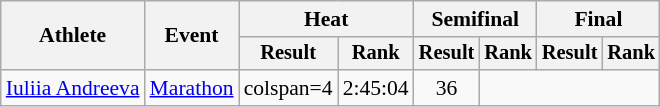<table class="wikitable" style="font-size:90%">
<tr>
<th rowspan="2">Athlete</th>
<th rowspan="2">Event</th>
<th colspan="2">Heat</th>
<th colspan="2">Semifinal</th>
<th colspan="2">Final</th>
</tr>
<tr style="font-size:95%">
<th>Result</th>
<th>Rank</th>
<th>Result</th>
<th>Rank</th>
<th>Result</th>
<th>Rank</th>
</tr>
<tr style=text-align:center>
<td style=text-align:left><a href='#'>Iuliia Andreeva</a></td>
<td style=text-align:left><a href='#'>Marathon</a></td>
<td>colspan=4 </td>
<td>2:45:04</td>
<td>36</td>
</tr>
</table>
